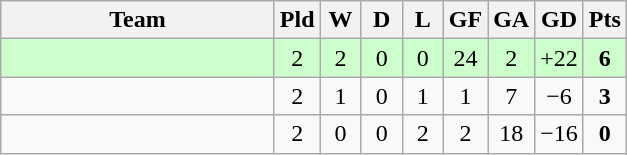<table class="wikitable" style="text-align:center">
<tr>
<th width=175>Team</th>
<th width=20>Pld</th>
<th width=20>W</th>
<th width=20>D</th>
<th width=20>L</th>
<th width=20>GF</th>
<th width=20>GA</th>
<th width=20>GD</th>
<th width=20>Pts</th>
</tr>
<tr bgcolor=ccffcc>
<td align=left></td>
<td>2</td>
<td>2</td>
<td>0</td>
<td>0</td>
<td>24</td>
<td>2</td>
<td>+22</td>
<td><strong>6</strong></td>
</tr>
<tr>
<td align=left></td>
<td>2</td>
<td>1</td>
<td>0</td>
<td>1</td>
<td>1</td>
<td>7</td>
<td>−6</td>
<td><strong>3</strong></td>
</tr>
<tr>
<td align=left></td>
<td>2</td>
<td>0</td>
<td>0</td>
<td>2</td>
<td>2</td>
<td>18</td>
<td>−16</td>
<td><strong>0</strong></td>
</tr>
</table>
